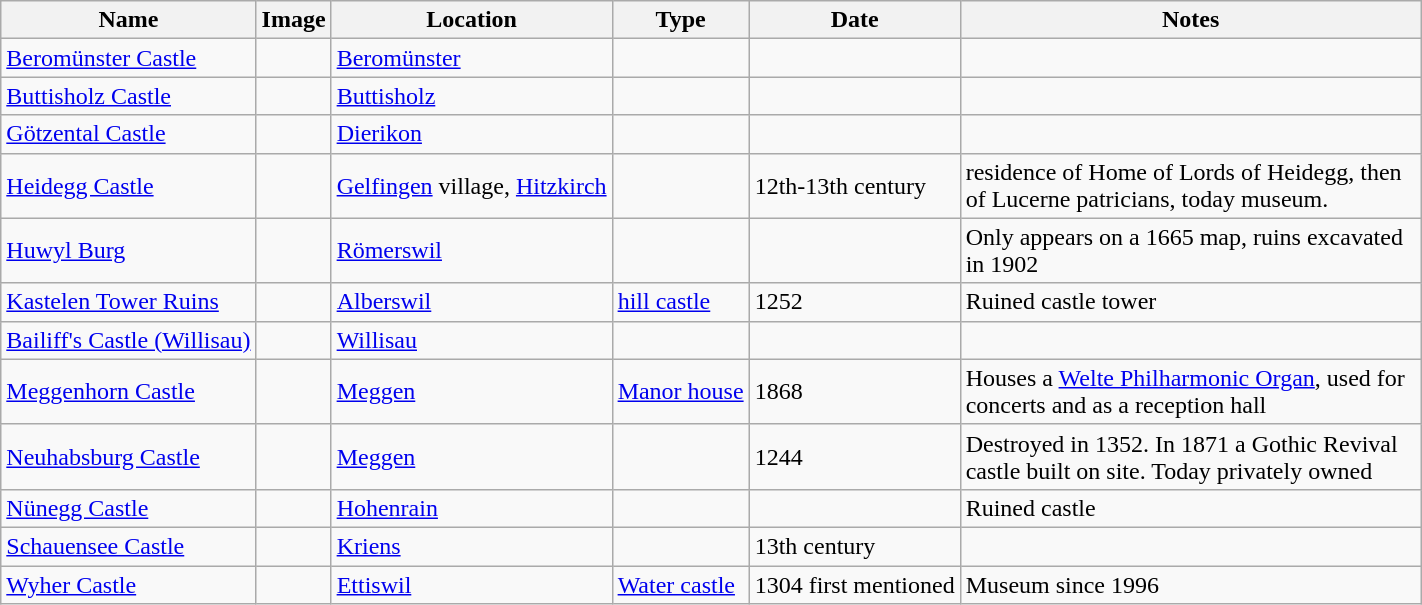<table class="wikitable sortable" style="text-align:left; margin-left: auto; margin-right: auto; border: none; width:500">
<tr>
<th>Name</th>
<th class="unsortable">Image</th>
<th>Location</th>
<th>Type</th>
<th>Date</th>
<th class="unsortable" style="width: 300px;">Notes</th>
</tr>
<tr>
<td><a href='#'>Beromünster Castle</a></td>
<td></td>
<td><a href='#'>Beromünster</a></td>
<td></td>
<td></td>
<td></td>
</tr>
<tr>
<td><a href='#'>Buttisholz Castle</a></td>
<td></td>
<td><a href='#'>Buttisholz</a><br></td>
<td></td>
<td></td>
<td></td>
</tr>
<tr>
<td><a href='#'>Götzental Castle</a></td>
<td></td>
<td><a href='#'>Dierikon</a><br></td>
<td></td>
<td></td>
<td></td>
</tr>
<tr>
<td><a href='#'>Heidegg Castle</a></td>
<td></td>
<td><a href='#'>Gelfingen</a> village, <a href='#'>Hitzkirch</a><br></td>
<td></td>
<td data-sort-value=1150>12th-13th century</td>
<td>residence of Home of Lords of Heidegg, then of Lucerne patricians, today museum.</td>
</tr>
<tr>
<td><a href='#'>Huwyl Burg</a></td>
<td></td>
<td><a href='#'>Römerswil</a><br></td>
<td></td>
<td></td>
<td>Only appears on a 1665 map, ruins excavated in 1902</td>
</tr>
<tr>
<td><a href='#'>Kastelen Tower Ruins</a></td>
<td></td>
<td><a href='#'>Alberswil</a><br></td>
<td><a href='#'>hill castle</a></td>
<td>1252</td>
<td>Ruined castle tower</td>
</tr>
<tr>
<td><a href='#'>Bailiff's Castle (Willisau)</a></td>
<td></td>
<td><a href='#'>Willisau</a><br></td>
<td></td>
<td></td>
<td></td>
</tr>
<tr>
<td><a href='#'>Meggenhorn Castle</a></td>
<td></td>
<td><a href='#'>Meggen</a><br></td>
<td><a href='#'>Manor house</a></td>
<td>1868</td>
<td>Houses a <a href='#'>Welte Philharmonic Organ</a>, used for concerts and as a reception hall</td>
</tr>
<tr>
<td><a href='#'>Neuhabsburg Castle</a></td>
<td></td>
<td><a href='#'>Meggen</a><br></td>
<td></td>
<td>1244</td>
<td>Destroyed in 1352. In 1871 a Gothic Revival castle built on site. Today privately owned</td>
</tr>
<tr>
<td><a href='#'>Nünegg Castle</a></td>
<td></td>
<td><a href='#'>Hohenrain</a><br></td>
<td></td>
<td></td>
<td>Ruined castle</td>
</tr>
<tr>
<td><a href='#'>Schauensee Castle</a></td>
<td></td>
<td><a href='#'>Kriens</a><br></td>
<td></td>
<td data-sort-value=1250>13th century</td>
<td></td>
</tr>
<tr>
<td><a href='#'>Wyher Castle</a></td>
<td></td>
<td><a href='#'>Ettiswil</a><br></td>
<td><a href='#'>Water castle</a></td>
<td>1304 first mentioned</td>
<td>Museum since 1996</td>
</tr>
<tr>
</tr>
</table>
